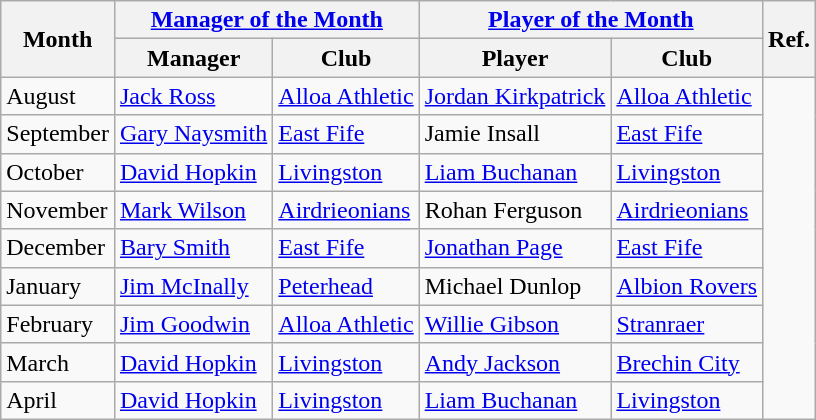<table class="wikitable">
<tr>
<th rowspan="2">Month</th>
<th colspan="2"><a href='#'>Manager of the Month</a></th>
<th colspan="2"><a href='#'>Player of the Month</a></th>
<th rowspan="2">Ref.</th>
</tr>
<tr>
<th>Manager</th>
<th>Club</th>
<th>Player</th>
<th>Club</th>
</tr>
<tr>
<td>August</td>
<td> <a href='#'>Jack Ross</a></td>
<td><a href='#'>Alloa Athletic</a></td>
<td> <a href='#'>Jordan Kirkpatrick</a></td>
<td><a href='#'>Alloa Athletic</a></td>
<td rowspan="9"></td>
</tr>
<tr>
<td>September</td>
<td> <a href='#'>Gary Naysmith</a></td>
<td><a href='#'>East Fife</a></td>
<td> Jamie Insall</td>
<td><a href='#'>East Fife</a></td>
</tr>
<tr>
<td>October</td>
<td> <a href='#'>David Hopkin</a></td>
<td><a href='#'>Livingston</a></td>
<td> <a href='#'>Liam Buchanan</a></td>
<td><a href='#'>Livingston</a></td>
</tr>
<tr>
<td>November</td>
<td> <a href='#'>Mark Wilson</a></td>
<td><a href='#'>Airdrieonians</a></td>
<td> Rohan Ferguson</td>
<td><a href='#'>Airdrieonians</a></td>
</tr>
<tr>
<td>December</td>
<td> <a href='#'>Bary Smith</a></td>
<td><a href='#'>East Fife</a></td>
<td> <a href='#'>Jonathan Page</a></td>
<td><a href='#'>East Fife</a></td>
</tr>
<tr>
<td>January</td>
<td> <a href='#'>Jim McInally</a></td>
<td><a href='#'>Peterhead</a></td>
<td> Michael Dunlop</td>
<td><a href='#'>Albion Rovers</a></td>
</tr>
<tr>
<td>February</td>
<td> <a href='#'>Jim Goodwin</a></td>
<td><a href='#'>Alloa Athletic</a></td>
<td> <a href='#'>Willie Gibson</a></td>
<td><a href='#'>Stranraer</a></td>
</tr>
<tr>
<td>March</td>
<td> <a href='#'>David Hopkin</a></td>
<td><a href='#'>Livingston</a></td>
<td> <a href='#'>Andy Jackson</a></td>
<td><a href='#'>Brechin City</a></td>
</tr>
<tr>
<td>April</td>
<td> <a href='#'>David Hopkin</a></td>
<td><a href='#'>Livingston</a></td>
<td> <a href='#'>Liam Buchanan</a></td>
<td><a href='#'>Livingston</a></td>
</tr>
</table>
